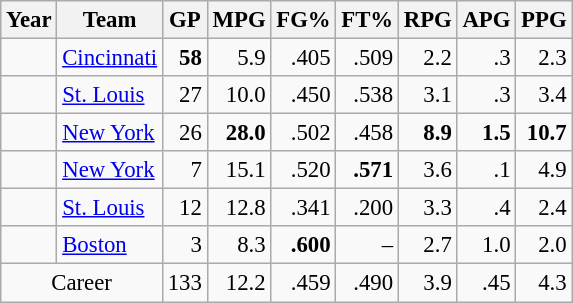<table class="wikitable sortable" style="font-size:95%; text-align:right;">
<tr>
<th>Year</th>
<th>Team</th>
<th>GP</th>
<th>MPG</th>
<th>FG%</th>
<th>FT%</th>
<th>RPG</th>
<th>APG</th>
<th>PPG</th>
</tr>
<tr>
<td style="text-align:left;"></td>
<td style="text-align:left;"><a href='#'>Cincinnati</a></td>
<td><strong>58</strong></td>
<td>5.9</td>
<td>.405</td>
<td>.509</td>
<td>2.2</td>
<td>.3</td>
<td>2.3</td>
</tr>
<tr>
<td style="text-align:left;"></td>
<td style="text-align:left;"><a href='#'>St. Louis</a></td>
<td>27</td>
<td>10.0</td>
<td>.450</td>
<td>.538</td>
<td>3.1</td>
<td>.3</td>
<td>3.4</td>
</tr>
<tr>
<td style="text-align:left;"></td>
<td style="text-align:left;"><a href='#'>New York</a></td>
<td>26</td>
<td><strong>28.0</strong></td>
<td>.502</td>
<td>.458</td>
<td><strong>8.9</strong></td>
<td><strong>1.5</strong></td>
<td><strong>10.7</strong></td>
</tr>
<tr>
<td style="text-align:left;"></td>
<td style="text-align:left;"><a href='#'>New York</a></td>
<td>7</td>
<td>15.1</td>
<td>.520</td>
<td><strong>.571</strong></td>
<td>3.6</td>
<td>.1</td>
<td>4.9</td>
</tr>
<tr>
<td style="text-align:left;"></td>
<td style="text-align:left;"><a href='#'>St. Louis</a></td>
<td>12</td>
<td>12.8</td>
<td>.341</td>
<td>.200</td>
<td>3.3</td>
<td>.4</td>
<td>2.4</td>
</tr>
<tr>
<td style="text-align:left;"></td>
<td style="text-align:left;"><a href='#'>Boston</a></td>
<td>3</td>
<td>8.3</td>
<td><strong>.600</strong></td>
<td>–</td>
<td>2.7</td>
<td>1.0</td>
<td>2.0</td>
</tr>
<tr class="sortbottom">
<td style="text-align:center;" colspan="2">Career</td>
<td>133</td>
<td>12.2</td>
<td>.459</td>
<td>.490</td>
<td>3.9</td>
<td>.45</td>
<td>4.3</td>
</tr>
</table>
